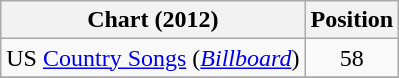<table class="wikitable sortable">
<tr>
<th scope="col">Chart (2012)</th>
<th scope="col">Position</th>
</tr>
<tr>
<td>US <a href='#'>Country Songs</a> (<em><a href='#'>Billboard</a></em>)</td>
<td align="center">58</td>
</tr>
<tr>
</tr>
</table>
